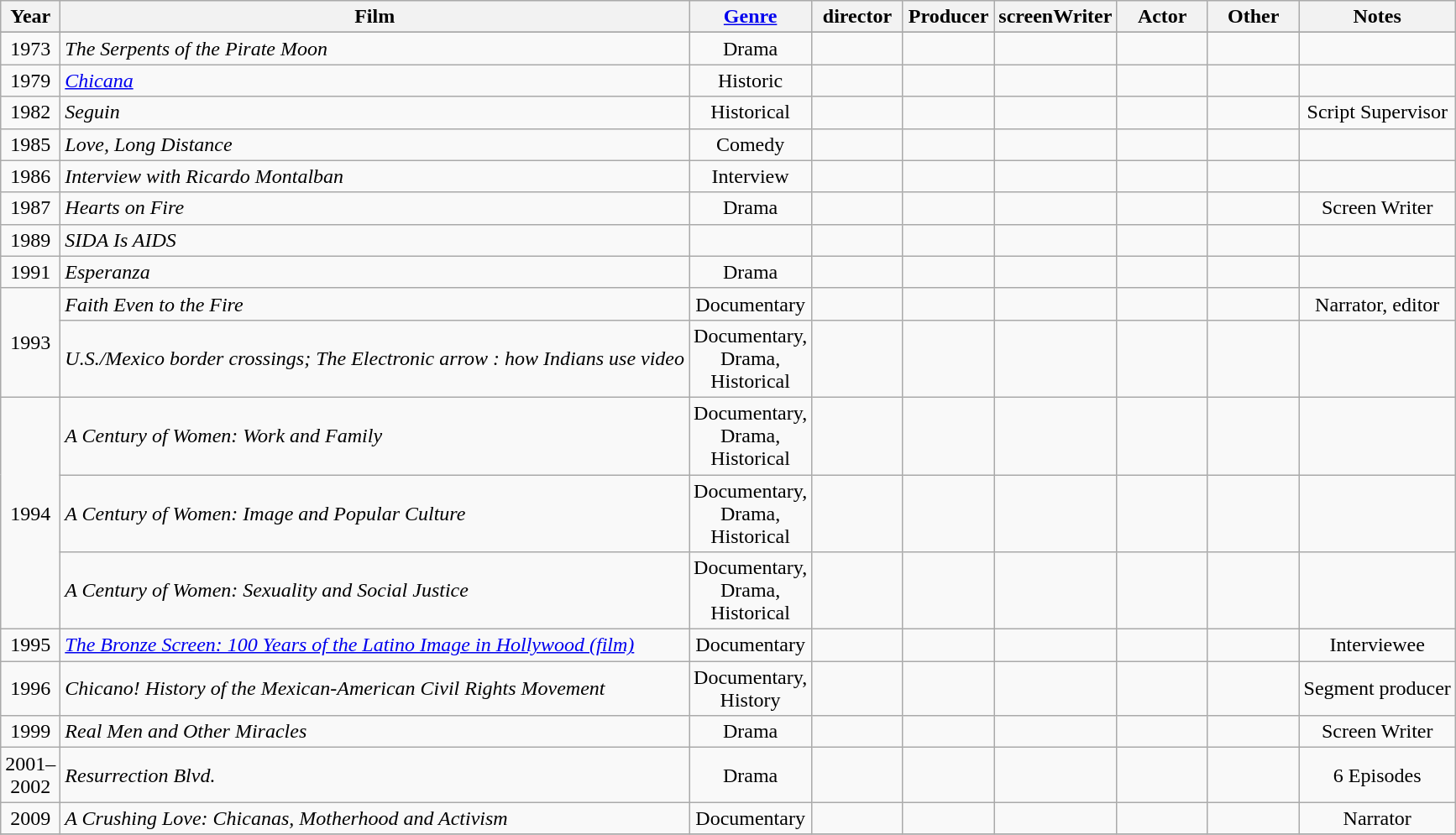<table class="wikitable sortable" style="text-align:center">
<tr>
<th width="33">Year</th>
<th>Film</th>
<th width=65><a href='#'>Genre</a></th>
<th width=65>director</th>
<th width=65>Producer</th>
<th width=65>screenWriter</th>
<th width=65>Actor</th>
<th width=65>Other</th>
<th>Notes</th>
</tr>
<tr>
</tr>
<tr>
<td>1973</td>
<td style="text-align:left"><em>The Serpents of the Pirate Moon</em></td>
<td>Drama</td>
<td></td>
<td></td>
<td></td>
<td></td>
<td></td>
<td></td>
</tr>
<tr>
<td>1979</td>
<td style="text-align:left"><em><a href='#'>Chicana</a></em></td>
<td>Historic</td>
<td></td>
<td></td>
<td></td>
<td></td>
<td></td>
<td></td>
</tr>
<tr>
<td>1982</td>
<td style="text-align:left"><em>Seguin</em></td>
<td>Historical</td>
<td></td>
<td></td>
<td></td>
<td></td>
<td></td>
<td>Script Supervisor</td>
</tr>
<tr>
<td>1985</td>
<td style="text-align:left"><em>Love, Long Distance</em></td>
<td>Comedy</td>
<td></td>
<td></td>
<td></td>
<td></td>
<td></td>
<td></td>
</tr>
<tr>
<td>1986</td>
<td style="text-align:left"><em>Interview with Ricardo Montalban</em></td>
<td>Interview</td>
<td></td>
<td></td>
<td></td>
<td></td>
<td></td>
<td></td>
</tr>
<tr>
<td>1987</td>
<td style="text-align:left"><em>Hearts on Fire</em></td>
<td>Drama</td>
<td></td>
<td></td>
<td></td>
<td></td>
<td></td>
<td>Screen Writer</td>
</tr>
<tr>
<td>1989</td>
<td style="text-align:left"><em>SIDA Is AIDS</em></td>
<td></td>
<td></td>
<td></td>
<td></td>
<td></td>
<td></td>
<td></td>
</tr>
<tr>
<td>1991</td>
<td style="text-align:left"><em>Esperanza</em></td>
<td>Drama</td>
<td></td>
<td></td>
<td></td>
<td></td>
<td></td>
<td></td>
</tr>
<tr>
<td rowspan="2">1993</td>
<td style="text-align:left"><em>Faith Even to the Fire</em></td>
<td>Documentary</td>
<td></td>
<td></td>
<td></td>
<td></td>
<td></td>
<td>Narrator, editor</td>
</tr>
<tr>
<td style="text-align:left"><em>U.S./Mexico border crossings; The Electronic arrow : how Indians use video</em></td>
<td>Documentary, Drama, Historical</td>
<td></td>
<td></td>
<td></td>
<td></td>
<td></td>
<td></td>
</tr>
<tr>
<td rowspan="3">1994</td>
<td style="text-align:left"><em>A Century of Women: Work and Family</em></td>
<td>Documentary, Drama, Historical</td>
<td></td>
<td></td>
<td></td>
<td></td>
<td></td>
<td></td>
</tr>
<tr>
<td style="text-align:left"><em>A Century of Women: Image and Popular Culture</em></td>
<td>Documentary, Drama, Historical</td>
<td></td>
<td></td>
<td></td>
<td></td>
<td></td>
<td></td>
</tr>
<tr>
<td style="text-align:left"><em>A Century of Women: Sexuality and Social Justice</em></td>
<td>Documentary, Drama, Historical</td>
<td></td>
<td></td>
<td></td>
<td></td>
<td></td>
<td></td>
</tr>
<tr>
<td>1995</td>
<td style="text-align:left"><em><a href='#'>The Bronze Screen: 100 Years of the Latino Image in Hollywood (film)</a></em></td>
<td>Documentary</td>
<td></td>
<td></td>
<td></td>
<td></td>
<td></td>
<td>Interviewee</td>
</tr>
<tr>
<td>1996</td>
<td style="text-align:left"><em>Chicano! History of the Mexican-American Civil Rights Movement</em></td>
<td>Documentary, History</td>
<td></td>
<td></td>
<td></td>
<td></td>
<td></td>
<td>Segment producer</td>
</tr>
<tr>
<td>1999</td>
<td style="text-align:left"><em>Real Men and Other Miracles</em></td>
<td>Drama</td>
<td></td>
<td></td>
<td></td>
<td></td>
<td></td>
<td>Screen Writer</td>
</tr>
<tr>
<td>2001–2002</td>
<td style="text-align:left"><em>Resurrection Blvd.</em></td>
<td>Drama</td>
<td></td>
<td></td>
<td></td>
<td></td>
<td></td>
<td>6 Episodes</td>
</tr>
<tr>
<td>2009</td>
<td style="text-align:left"><em>A Crushing Love: Chicanas, Motherhood and Activism</em></td>
<td>Documentary</td>
<td></td>
<td></td>
<td></td>
<td></td>
<td></td>
<td>Narrator</td>
</tr>
<tr>
</tr>
</table>
